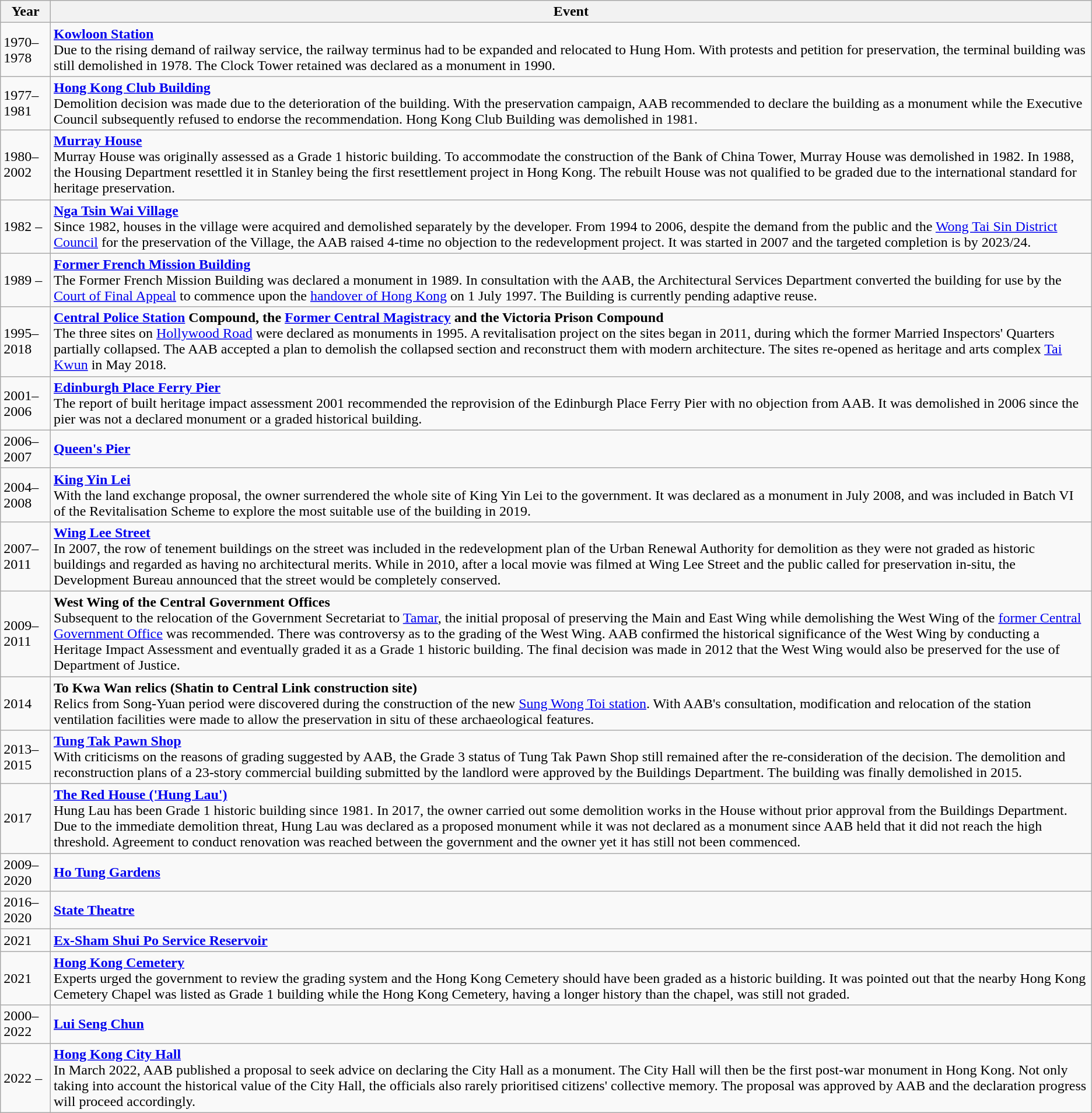<table class="wikitable">
<tr>
<th>Year</th>
<th>Event</th>
</tr>
<tr>
<td>1970–1978</td>
<td><a href='#'><strong>Kowloon Station</strong></a><br>Due to the rising demand of railway service, the railway terminus had to be expanded and relocated to Hung Hom. With protests and petition for preservation, the terminal building was still demolished in 1978. The Clock Tower retained was declared as a monument in 1990.</td>
</tr>
<tr>
<td>1977–1981</td>
<td><strong><a href='#'>Hong Kong Club Building</a></strong><br>Demolition decision was made due to the deterioration of the building. With the preservation campaign, AAB recommended to declare the building as a monument while the Executive Council subsequently refused to endorse the recommendation. Hong Kong Club Building was demolished in 1981.</td>
</tr>
<tr>
<td>1980–2002</td>
<td><strong><a href='#'>Murray House</a></strong><br>Murray House was originally assessed as a Grade 1 historic building. To accommodate the construction of the Bank of China Tower, Murray House was demolished in 1982. In 1988, the Housing Department resettled it in Stanley being the first resettlement project in Hong Kong. The rebuilt House was not qualified to be graded due to the international standard for heritage preservation.</td>
</tr>
<tr>
<td>1982 –</td>
<td><a href='#'><strong>Nga Tsin Wai Village</strong></a><br>Since 1982, houses in the village were acquired and demolished separately by the developer. From 1994 to 2006, despite the demand from the public and the <a href='#'>Wong Tai Sin District Council</a> for the preservation of the Village, the AAB raised 4-time no objection to the redevelopment project. It was started in 2007 and the targeted completion is by 2023/24.</td>
</tr>
<tr>
<td>1989 –</td>
<td><strong><a href='#'>Former French Mission Building</a></strong><br>The Former French Mission Building was declared a monument in 1989. In consultation with the AAB, the Architectural Services Department converted the building for use by the <a href='#'>Court of Final Appeal</a> to commence upon the <a href='#'>handover of Hong Kong</a> on 1 July 1997. The Building is currently pending adaptive reuse.</td>
</tr>
<tr>
<td>1995–2018</td>
<td><a href='#'><strong>Central Police Station</strong></a> <strong>Compound, the <a href='#'>Former Central Magistracy</a> and the Victoria Prison Compound</strong><br>The three sites on <a href='#'>Hollywood Road</a> were declared as monuments in 1995. A revitalisation project on the sites began in 2011, during which the former Married Inspectors' Quarters partially collapsed. The AAB accepted a plan to demolish the collapsed section and reconstruct them with modern architecture. The sites re-opened as heritage and arts complex <a href='#'>Tai Kwun</a> in May 2018.</td>
</tr>
<tr>
<td>2001–2006</td>
<td><strong><a href='#'>Edinburgh Place Ferry Pier</a></strong><br>The report of built heritage impact assessment 2001 recommended the reprovision of the Edinburgh Place Ferry Pier with no objection from AAB. It was demolished in 2006 since the pier was not a declared monument or a graded historical building.</td>
</tr>
<tr>
<td>2006–2007</td>
<td><a href='#'><strong>Queen's Pier</strong></a></td>
</tr>
<tr>
<td>2004–2008</td>
<td><strong><a href='#'>King Yin Lei</a></strong><br>With the land exchange proposal, the owner surrendered the whole site of King Yin Lei to the government. It was declared as a monument in July 2008, and was included in Batch VI of the Revitalisation Scheme to explore the most suitable use of the building in 2019.</td>
</tr>
<tr>
<td>2007–2011</td>
<td><strong><a href='#'>Wing Lee Street</a></strong><br>In 2007, the row of tenement buildings on the street was included in the redevelopment plan of the Urban Renewal Authority for demolition as they were not graded as historic buildings and regarded as having no architectural merits. While in 2010, after a local movie was filmed at Wing Lee Street and the public called for preservation in-situ, the Development Bureau announced that the street would be completely conserved.</td>
</tr>
<tr>
<td>2009–2011</td>
<td><strong>West Wing of the Central Government Offices</strong><br>Subsequent to the relocation of the Government Secretariat to <a href='#'>Tamar</a>, the initial proposal of preserving the Main and East Wing while demolishing the West Wing of the <a href='#'>former Central Government Office</a> was recommended. There was controversy as to the grading of the West Wing. AAB confirmed the historical significance of the West Wing by conducting a Heritage Impact Assessment and eventually graded it as a Grade 1 historic building. The final decision was made in 2012 that the West Wing would also be preserved for the use of Department of Justice.</td>
</tr>
<tr>
<td>2014</td>
<td><strong>To Kwa Wan relics (Shatin to Central Link construction site)</strong><br>Relics from Song-Yuan period were discovered during the construction of the new <a href='#'>Sung Wong Toi station</a>. With AAB's consultation, modification and relocation of the station ventilation facilities were made to allow the preservation in situ of these archaeological features.</td>
</tr>
<tr>
<td>2013–2015</td>
<td><strong><a href='#'>Tung Tak Pawn Shop</a></strong><br>With criticisms on the reasons of grading suggested by AAB, the Grade 3 status of Tung Tak Pawn Shop still remained after the re-consideration of the decision. The demolition and reconstruction plans of a 23-story commercial building submitted by the landlord were approved by the Buildings Department. The building was finally demolished in 2015.</td>
</tr>
<tr>
<td>2017</td>
<td><a href='#'><strong>The Red House ('Hung Lau')</strong></a><br>Hung Lau has been Grade 1 historic building since 1981. In 2017, the owner carried out some demolition works in the House without prior approval from the Buildings Department. Due to the immediate demolition threat, Hung Lau was declared as a proposed monument while it was not declared as a monument since AAB held that it did not reach the high threshold. Agreement to conduct renovation was reached between the government and the owner yet it has still not been commenced.</td>
</tr>
<tr>
<td>2009–2020</td>
<td><a href='#'><strong>Ho Tung Gardens</strong></a></td>
</tr>
<tr>
<td>2016–2020</td>
<td><a href='#'><strong>State Theatre</strong></a></td>
</tr>
<tr>
<td>2021</td>
<td><a href='#'><strong>Ex-Sham Shui Po Service Reservoir</strong></a></td>
</tr>
<tr>
<td>2021</td>
<td><strong><a href='#'>Hong Kong Cemetery</a></strong><br>Experts urged the government to review the grading system and the Hong Kong Cemetery should have been graded as a historic building. It was pointed out that the nearby Hong Kong Cemetery Chapel was listed as Grade 1 building while the Hong Kong Cemetery, having a longer history than the chapel, was still not graded.</td>
</tr>
<tr>
<td>2000–2022</td>
<td><a href='#'><strong>Lui Seng Chun</strong></a></td>
</tr>
<tr>
<td>2022 –</td>
<td><strong><a href='#'>Hong Kong City Hall</a></strong><br>In March 2022, AAB published a proposal to seek advice on declaring the City Hall as a monument. The City Hall will then be the first post-war monument in Hong Kong. Not only taking into account the historical value of the City Hall, the officials also rarely prioritised citizens' collective memory. The proposal was approved by AAB and the declaration progress will proceed accordingly.</td>
</tr>
</table>
